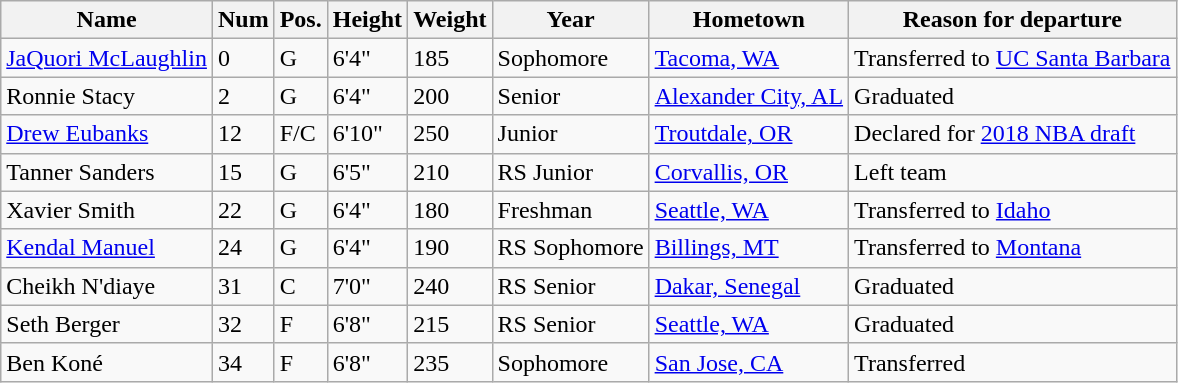<table class="wikitable sortable" border="1">
<tr>
<th>Name</th>
<th>Num</th>
<th>Pos.</th>
<th>Height</th>
<th>Weight</th>
<th>Year</th>
<th>Hometown</th>
<th class="unsortable">Reason for departure</th>
</tr>
<tr>
<td><a href='#'>JaQuori McLaughlin</a></td>
<td>0</td>
<td>G</td>
<td>6'4"</td>
<td>185</td>
<td>Sophomore</td>
<td><a href='#'>Tacoma, WA</a></td>
<td>Transferred to <a href='#'>UC Santa Barbara</a></td>
</tr>
<tr>
<td>Ronnie Stacy</td>
<td>2</td>
<td>G</td>
<td>6'4"</td>
<td>200</td>
<td>Senior</td>
<td><a href='#'>Alexander City, AL</a></td>
<td>Graduated</td>
</tr>
<tr>
<td><a href='#'>Drew Eubanks</a></td>
<td>12</td>
<td>F/C</td>
<td>6'10"</td>
<td>250</td>
<td>Junior</td>
<td><a href='#'>Troutdale, OR</a></td>
<td>Declared for <a href='#'>2018 NBA draft</a></td>
</tr>
<tr>
<td>Tanner Sanders</td>
<td>15</td>
<td>G</td>
<td>6'5"</td>
<td>210</td>
<td>RS Junior</td>
<td><a href='#'>Corvallis, OR</a></td>
<td>Left team</td>
</tr>
<tr>
<td>Xavier Smith</td>
<td>22</td>
<td>G</td>
<td>6'4"</td>
<td>180</td>
<td>Freshman</td>
<td><a href='#'>Seattle, WA</a></td>
<td>Transferred to <a href='#'>Idaho</a></td>
</tr>
<tr>
<td><a href='#'>Kendal Manuel</a></td>
<td>24</td>
<td>G</td>
<td>6'4"</td>
<td>190</td>
<td>RS Sophomore</td>
<td><a href='#'>Billings, MT</a></td>
<td>Transferred to <a href='#'>Montana</a></td>
</tr>
<tr>
<td>Cheikh N'diaye</td>
<td>31</td>
<td>C</td>
<td>7'0"</td>
<td>240</td>
<td>RS Senior</td>
<td><a href='#'>Dakar, Senegal</a></td>
<td>Graduated</td>
</tr>
<tr>
<td>Seth Berger</td>
<td>32</td>
<td>F</td>
<td>6'8"</td>
<td>215</td>
<td>RS Senior</td>
<td><a href='#'>Seattle, WA</a></td>
<td>Graduated</td>
</tr>
<tr>
<td>Ben Koné</td>
<td>34</td>
<td>F</td>
<td>6'8"</td>
<td>235</td>
<td>Sophomore</td>
<td><a href='#'>San Jose, CA</a></td>
<td>Transferred</td>
</tr>
</table>
